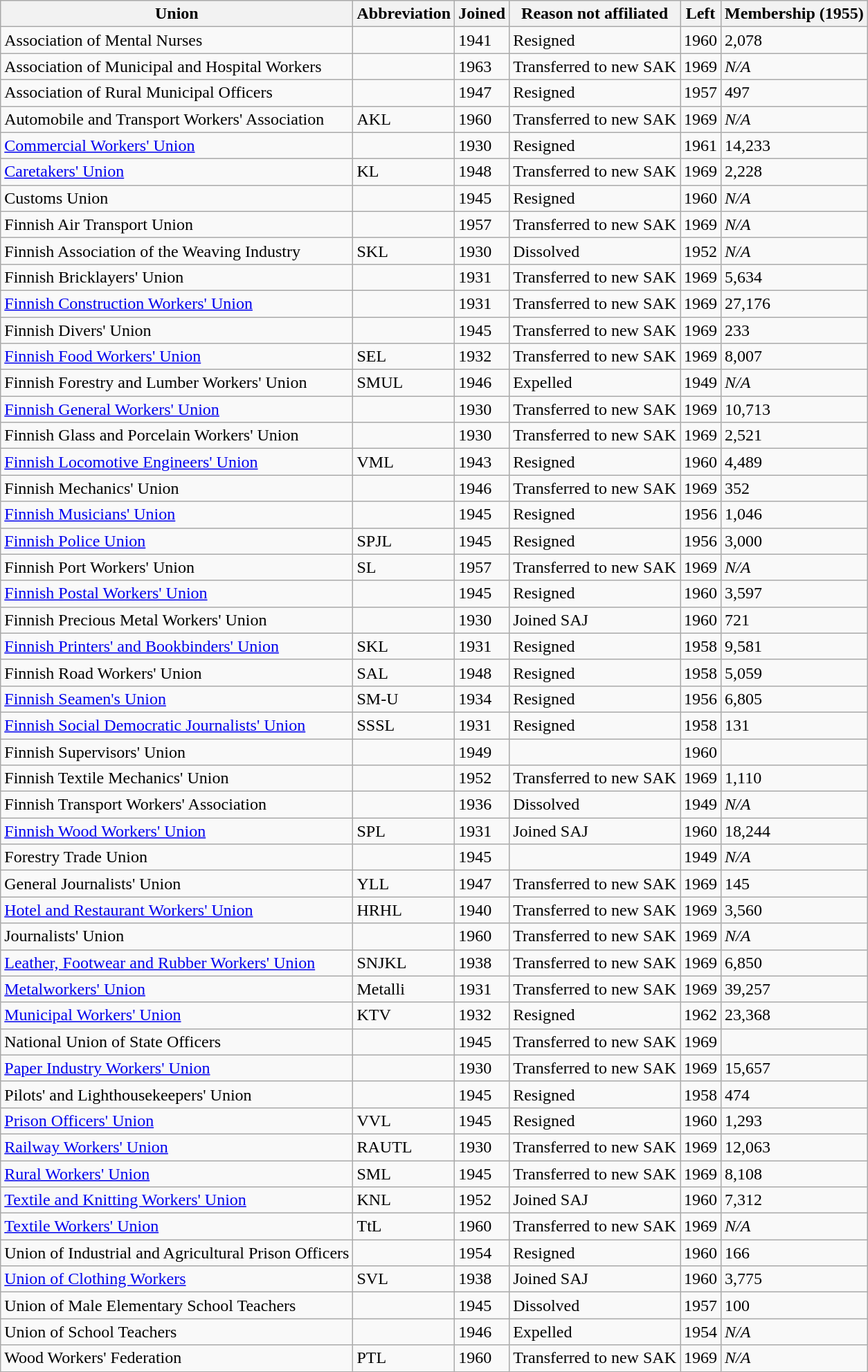<table class="wikitable sortable">
<tr>
<th>Union</th>
<th>Abbreviation</th>
<th>Joined</th>
<th>Reason not affiliated</th>
<th>Left</th>
<th>Membership (1955)</th>
</tr>
<tr>
<td>Association of Mental Nurses</td>
<td></td>
<td>1941</td>
<td>Resigned</td>
<td>1960</td>
<td>2,078</td>
</tr>
<tr>
<td>Association of Municipal and Hospital Workers</td>
<td></td>
<td>1963</td>
<td>Transferred to new SAK</td>
<td>1969</td>
<td><em>N/A</em></td>
</tr>
<tr>
<td>Association of Rural Municipal Officers</td>
<td></td>
<td>1947</td>
<td>Resigned</td>
<td>1957</td>
<td>497</td>
</tr>
<tr>
<td>Automobile and Transport Workers' Association</td>
<td>AKL</td>
<td>1960</td>
<td>Transferred to new SAK</td>
<td>1969</td>
<td><em>N/A</em></td>
</tr>
<tr>
<td><a href='#'>Commercial Workers' Union</a></td>
<td></td>
<td>1930</td>
<td>Resigned</td>
<td>1961</td>
<td>14,233</td>
</tr>
<tr>
<td><a href='#'>Caretakers' Union</a></td>
<td>KL</td>
<td>1948</td>
<td>Transferred to new SAK</td>
<td>1969</td>
<td>2,228</td>
</tr>
<tr>
<td>Customs Union</td>
<td></td>
<td>1945</td>
<td>Resigned</td>
<td>1960</td>
<td><em>N/A</em></td>
</tr>
<tr>
<td>Finnish Air Transport Union</td>
<td></td>
<td>1957</td>
<td>Transferred to new SAK</td>
<td>1969</td>
<td><em>N/A</em></td>
</tr>
<tr>
<td>Finnish Association of the Weaving Industry</td>
<td>SKL</td>
<td>1930</td>
<td>Dissolved</td>
<td>1952</td>
<td><em>N/A</em></td>
</tr>
<tr>
<td>Finnish Bricklayers' Union</td>
<td></td>
<td>1931</td>
<td>Transferred to new SAK</td>
<td>1969</td>
<td>5,634</td>
</tr>
<tr>
<td><a href='#'>Finnish Construction Workers' Union</a></td>
<td></td>
<td>1931</td>
<td>Transferred to new SAK</td>
<td>1969</td>
<td>27,176</td>
</tr>
<tr>
<td>Finnish Divers' Union</td>
<td></td>
<td>1945</td>
<td>Transferred to new SAK</td>
<td>1969</td>
<td>233</td>
</tr>
<tr>
<td><a href='#'>Finnish Food Workers' Union</a></td>
<td>SEL</td>
<td>1932</td>
<td>Transferred to new SAK</td>
<td>1969</td>
<td>8,007</td>
</tr>
<tr>
<td>Finnish Forestry and Lumber Workers' Union</td>
<td>SMUL</td>
<td>1946</td>
<td>Expelled</td>
<td>1949</td>
<td><em>N/A</em></td>
</tr>
<tr>
<td><a href='#'>Finnish General Workers' Union</a></td>
<td></td>
<td>1930</td>
<td>Transferred to new SAK</td>
<td>1969</td>
<td>10,713</td>
</tr>
<tr>
<td>Finnish Glass and Porcelain Workers' Union</td>
<td></td>
<td>1930</td>
<td>Transferred to new SAK</td>
<td>1969</td>
<td>2,521</td>
</tr>
<tr>
<td><a href='#'>Finnish Locomotive Engineers' Union</a></td>
<td>VML</td>
<td>1943</td>
<td>Resigned</td>
<td>1960</td>
<td>4,489</td>
</tr>
<tr>
<td>Finnish Mechanics' Union</td>
<td></td>
<td>1946</td>
<td>Transferred to new SAK</td>
<td>1969</td>
<td>352</td>
</tr>
<tr>
<td><a href='#'>Finnish Musicians' Union</a></td>
<td></td>
<td>1945</td>
<td>Resigned</td>
<td>1956</td>
<td>1,046</td>
</tr>
<tr>
<td><a href='#'>Finnish Police Union</a></td>
<td>SPJL</td>
<td>1945</td>
<td>Resigned</td>
<td>1956</td>
<td>3,000</td>
</tr>
<tr>
<td>Finnish Port Workers' Union</td>
<td>SL</td>
<td>1957</td>
<td>Transferred to new SAK</td>
<td>1969</td>
<td><em>N/A</em></td>
</tr>
<tr>
<td><a href='#'>Finnish Postal Workers' Union</a></td>
<td></td>
<td>1945</td>
<td>Resigned</td>
<td>1960</td>
<td>3,597</td>
</tr>
<tr>
<td>Finnish Precious Metal Workers' Union</td>
<td></td>
<td>1930</td>
<td>Joined SAJ</td>
<td>1960</td>
<td>721</td>
</tr>
<tr>
<td><a href='#'>Finnish Printers' and Bookbinders' Union</a></td>
<td>SKL</td>
<td>1931</td>
<td>Resigned</td>
<td>1958</td>
<td>9,581</td>
</tr>
<tr>
<td>Finnish Road Workers' Union</td>
<td>SAL</td>
<td>1948</td>
<td>Resigned</td>
<td>1958</td>
<td>5,059</td>
</tr>
<tr>
<td><a href='#'>Finnish Seamen's Union</a></td>
<td>SM-U</td>
<td>1934</td>
<td>Resigned</td>
<td>1956</td>
<td>6,805</td>
</tr>
<tr>
<td><a href='#'>Finnish Social Democratic Journalists' Union</a></td>
<td>SSSL</td>
<td>1931</td>
<td>Resigned</td>
<td>1958</td>
<td>131</td>
</tr>
<tr>
<td>Finnish Supervisors' Union</td>
<td></td>
<td>1949</td>
<td></td>
<td>1960</td>
<td></td>
</tr>
<tr>
<td>Finnish Textile Mechanics' Union</td>
<td></td>
<td>1952</td>
<td>Transferred to new SAK</td>
<td>1969</td>
<td>1,110</td>
</tr>
<tr>
<td>Finnish Transport Workers' Association</td>
<td></td>
<td>1936</td>
<td>Dissolved</td>
<td>1949</td>
<td><em>N/A</em></td>
</tr>
<tr>
<td><a href='#'>Finnish Wood Workers' Union</a></td>
<td>SPL</td>
<td>1931</td>
<td>Joined SAJ</td>
<td>1960</td>
<td>18,244</td>
</tr>
<tr>
<td>Forestry Trade Union</td>
<td></td>
<td>1945</td>
<td></td>
<td>1949</td>
<td><em>N/A</em></td>
</tr>
<tr>
<td>General Journalists' Union</td>
<td>YLL</td>
<td>1947</td>
<td>Transferred to new SAK</td>
<td>1969</td>
<td>145</td>
</tr>
<tr>
<td><a href='#'>Hotel and Restaurant Workers' Union</a></td>
<td>HRHL</td>
<td>1940</td>
<td>Transferred to new SAK</td>
<td>1969</td>
<td>3,560</td>
</tr>
<tr>
<td>Journalists' Union</td>
<td></td>
<td>1960</td>
<td>Transferred to new SAK</td>
<td>1969</td>
<td><em>N/A</em></td>
</tr>
<tr>
<td><a href='#'>Leather, Footwear and Rubber Workers' Union</a></td>
<td>SNJKL</td>
<td>1938</td>
<td>Transferred to new SAK</td>
<td>1969</td>
<td>6,850</td>
</tr>
<tr>
<td><a href='#'>Metalworkers' Union</a></td>
<td>Metalli</td>
<td>1931</td>
<td>Transferred to new SAK</td>
<td>1969</td>
<td>39,257</td>
</tr>
<tr>
<td><a href='#'>Municipal Workers' Union</a></td>
<td>KTV</td>
<td>1932</td>
<td>Resigned</td>
<td>1962</td>
<td>23,368</td>
</tr>
<tr>
<td>National Union of State Officers</td>
<td></td>
<td>1945</td>
<td>Transferred to new SAK</td>
<td>1969</td>
</tr>
<tr>
<td><a href='#'>Paper Industry Workers' Union</a></td>
<td></td>
<td>1930</td>
<td>Transferred to new SAK</td>
<td>1969</td>
<td>15,657</td>
</tr>
<tr>
<td>Pilots' and Lighthousekeepers' Union</td>
<td></td>
<td>1945</td>
<td>Resigned</td>
<td>1958</td>
<td>474</td>
</tr>
<tr>
<td><a href='#'>Prison Officers' Union</a></td>
<td>VVL</td>
<td>1945</td>
<td>Resigned</td>
<td>1960</td>
<td>1,293</td>
</tr>
<tr>
<td><a href='#'>Railway Workers' Union</a></td>
<td>RAUTL</td>
<td>1930</td>
<td>Transferred to new SAK</td>
<td>1969</td>
<td>12,063</td>
</tr>
<tr>
<td><a href='#'>Rural Workers' Union</a></td>
<td>SML</td>
<td>1945</td>
<td>Transferred to new SAK</td>
<td>1969</td>
<td>8,108</td>
</tr>
<tr>
<td><a href='#'>Textile and Knitting Workers' Union</a></td>
<td>KNL</td>
<td>1952</td>
<td>Joined SAJ</td>
<td>1960</td>
<td>7,312</td>
</tr>
<tr>
<td><a href='#'>Textile Workers' Union</a></td>
<td>TtL</td>
<td>1960</td>
<td>Transferred to new SAK</td>
<td>1969</td>
<td><em>N/A</em></td>
</tr>
<tr>
<td>Union of Industrial and Agricultural Prison Officers</td>
<td></td>
<td>1954</td>
<td>Resigned</td>
<td>1960</td>
<td>166</td>
</tr>
<tr>
<td><a href='#'>Union of Clothing Workers</a></td>
<td>SVL</td>
<td>1938</td>
<td>Joined SAJ</td>
<td>1960</td>
<td>3,775</td>
</tr>
<tr>
<td>Union of Male Elementary School Teachers</td>
<td></td>
<td>1945</td>
<td>Dissolved</td>
<td>1957</td>
<td>100</td>
</tr>
<tr>
<td>Union of School Teachers</td>
<td></td>
<td>1946</td>
<td>Expelled</td>
<td>1954</td>
<td><em>N/A</em></td>
</tr>
<tr>
<td>Wood Workers' Federation</td>
<td>PTL</td>
<td>1960</td>
<td>Transferred to new SAK</td>
<td>1969</td>
<td><em>N/A</em></td>
</tr>
</table>
